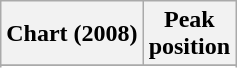<table class="wikitable sortable plainrowheaders" style="text-align:center;">
<tr>
<th scope="col">Chart (2008)</th>
<th scope="col">Peak<br>position</th>
</tr>
<tr>
</tr>
<tr>
</tr>
<tr>
</tr>
<tr>
</tr>
<tr>
</tr>
<tr>
</tr>
<tr>
</tr>
<tr>
</tr>
<tr>
</tr>
<tr>
</tr>
<tr>
</tr>
<tr>
</tr>
<tr>
</tr>
<tr>
</tr>
<tr>
</tr>
<tr>
</tr>
<tr>
</tr>
</table>
